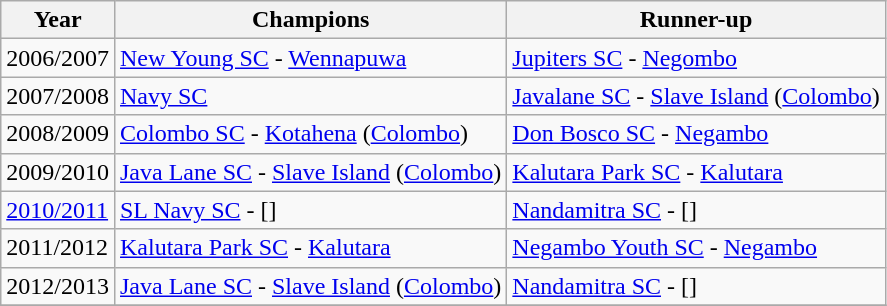<table class="wikitable">
<tr>
<th>Year</th>
<th>Champions</th>
<th>Runner-up</th>
</tr>
<tr>
<td>2006/2007</td>
<td><a href='#'>New Young SC</a> - <a href='#'>Wennapuwa</a></td>
<td><a href='#'>Jupiters SC</a> - <a href='#'>Negombo</a></td>
</tr>
<tr>
<td>2007/2008</td>
<td><a href='#'>Navy SC</a></td>
<td><a href='#'>Javalane SC</a> - <a href='#'>Slave Island</a> (<a href='#'>Colombo</a>)</td>
</tr>
<tr>
<td>2008/2009</td>
<td><a href='#'>Colombo SC</a> - <a href='#'>Kotahena</a> (<a href='#'>Colombo</a>)</td>
<td><a href='#'>Don Bosco SC</a> - <a href='#'>Negambo</a></td>
</tr>
<tr>
<td>2009/2010</td>
<td><a href='#'>Java Lane SC</a> - <a href='#'>Slave Island</a> (<a href='#'>Colombo</a>)</td>
<td><a href='#'>Kalutara Park SC</a> - <a href='#'>Kalutara</a></td>
</tr>
<tr>
<td><a href='#'>2010/2011</a></td>
<td><a href='#'>SL Navy SC</a> - []</td>
<td><a href='#'>Nandamitra SC</a> - []</td>
</tr>
<tr>
<td>2011/2012</td>
<td><a href='#'>Kalutara Park SC</a> - <a href='#'>Kalutara</a></td>
<td><a href='#'>Negambo Youth SC</a> - <a href='#'>Negambo</a></td>
</tr>
<tr>
<td>2012/2013</td>
<td><a href='#'>Java Lane SC</a> - <a href='#'>Slave Island</a> (<a href='#'>Colombo</a>)</td>
<td><a href='#'>Nandamitra SC</a> - []</td>
</tr>
<tr>
</tr>
</table>
